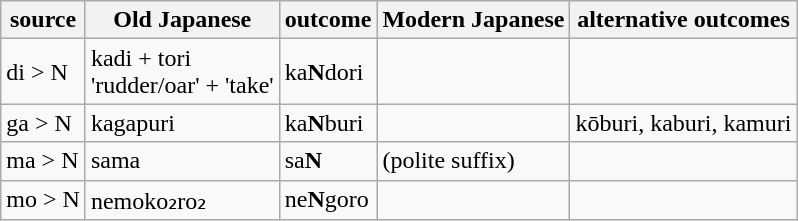<table class="wikitable">
<tr>
<th>source</th>
<th>Old Japanese</th>
<th>outcome</th>
<th>Modern Japanese</th>
<th>alternative outcomes</th>
</tr>
<tr>
<td>di > N</td>
<td>kadi + tori<br>'rudder/oar' + 'take'</td>
<td>ka<strong>N</strong>dori</td>
<td></td>
<td></td>
</tr>
<tr>
<td>ga > N</td>
<td>kagapuri</td>
<td>ka<strong>N</strong>buri</td>
<td></td>
<td>kōburi, kaburi, kamuri</td>
</tr>
<tr>
<td>ma > N</td>
<td>sama</td>
<td>sa<strong>N</strong></td>
<td> (polite suffix)</td>
<td></td>
</tr>
<tr>
<td>mo > N</td>
<td>nemoko₂ro₂</td>
<td>ne<strong>N</strong>goro</td>
<td></td>
<td></td>
</tr>
</table>
